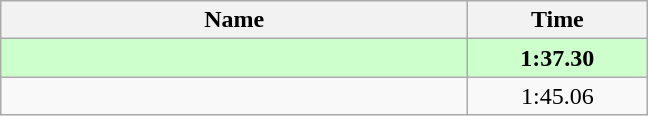<table class="wikitable" style="text-align:center;">
<tr>
<th style="width:19em">Name</th>
<th style="width:7em">Time</th>
</tr>
<tr bgcolor=ccffcc>
<td align=left><strong></strong></td>
<td><strong>1:37.30</strong></td>
</tr>
<tr>
<td align=left></td>
<td>1:45.06</td>
</tr>
</table>
